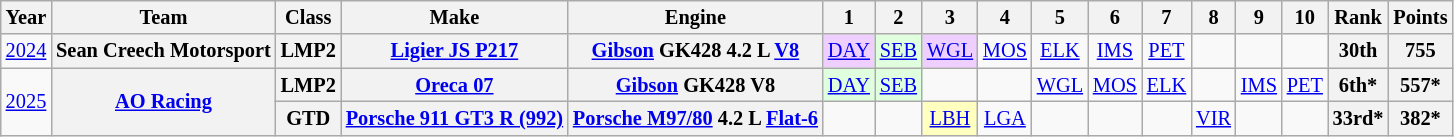<table class="wikitable" style="text-align:center; font-size:85%">
<tr>
<th>Year</th>
<th>Team</th>
<th>Class</th>
<th>Make</th>
<th>Engine</th>
<th>1</th>
<th>2</th>
<th>3</th>
<th>4</th>
<th>5</th>
<th>6</th>
<th>7</th>
<th>8</th>
<th>9</th>
<th>10</th>
<th>Rank</th>
<th>Points</th>
</tr>
<tr>
<td><a href='#'>2024</a></td>
<th nowrap>Sean Creech Motorsport</th>
<th>LMP2</th>
<th nowrap><a href='#'>Ligier JS P217</a></th>
<th nowrap><a href='#'>Gibson</a> GK428 4.2 L <a href='#'>V8</a></th>
<td style="background:#EFCFFF;"><a href='#'>DAY</a><br></td>
<td style="background:#DFFFDF;"><a href='#'>SEB</a><br></td>
<td style="background:#EFCFFF;"><a href='#'>WGL</a><br></td>
<td><a href='#'>MOS</a></td>
<td><a href='#'>ELK</a></td>
<td><a href='#'>IMS</a></td>
<td><a href='#'>PET</a></td>
<td></td>
<td></td>
<td></td>
<th>30th</th>
<th>755</th>
</tr>
<tr>
<td rowspan="2"><a href='#'>2025</a></td>
<th rowspan="2"><a href='#'>AO Racing</a></th>
<th>LMP2</th>
<th><a href='#'>Oreca 07</a></th>
<th><a href='#'>Gibson</a> GK428 V8</th>
<td style="background:#DFFFDF;"><a href='#'>DAY</a><br></td>
<td style="background:#DFFFDF;"><a href='#'>SEB</a><br></td>
<td></td>
<td></td>
<td><a href='#'>WGL</a></td>
<td><a href='#'>MOS</a></td>
<td><a href='#'>ELK</a></td>
<td></td>
<td><a href='#'>IMS</a></td>
<td><a href='#'>PET</a></td>
<th>6th*</th>
<th>557*</th>
</tr>
<tr>
<th>GTD</th>
<th><a href='#'>Porsche 911 GT3 R (992)</a></th>
<th><a href='#'>Porsche M97/80</a> 4.2 L <a href='#'>Flat-6</a></th>
<td></td>
<td></td>
<td style="background:#FFFFBF;"><a href='#'>LBH</a><br></td>
<td><a href='#'>LGA</a></td>
<td></td>
<td></td>
<td></td>
<td><a href='#'>VIR</a></td>
<td></td>
<td></td>
<th>33rd*</th>
<th>382*</th>
</tr>
</table>
